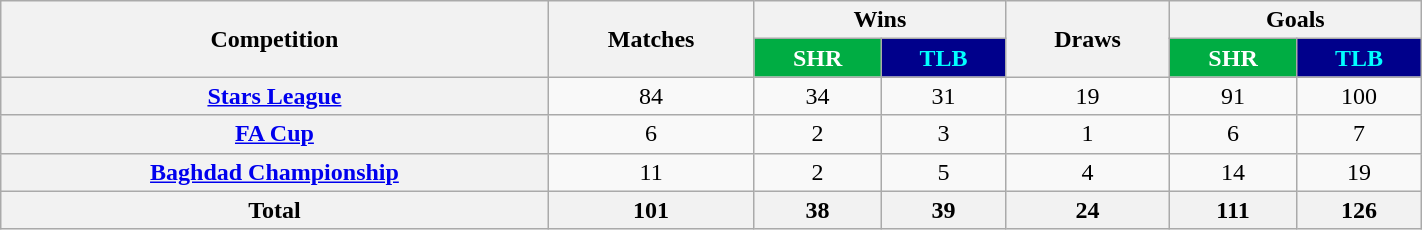<table class="wikitable" style="font-size:100%; width: 75%; text-align: center;">
<tr>
<th rowspan="2">Competition</th>
<th rowspan="2">Matches</th>
<th colspan="2">Wins</th>
<th rowspan="2">Draws</th>
<th colspan="2">Goals</th>
</tr>
<tr>
<th style="color:#fff; background:#00AD43;">SHR</th>
<th style="color:#00FFFF; background:#00008B;">TLB</th>
<th style="color:#fff; background:#00AD43;">SHR</th>
<th style="color:#00FFFF; background:#00008B;">TLB</th>
</tr>
<tr>
<th scope="row"><a href='#'>Stars League</a></th>
<td>84</td>
<td>34</td>
<td>31</td>
<td>19</td>
<td>91</td>
<td>100</td>
</tr>
<tr>
<th scope="row"><a href='#'>FA Cup</a></th>
<td>6</td>
<td>2</td>
<td>3</td>
<td>1</td>
<td>6</td>
<td>7</td>
</tr>
<tr>
<th scope="row"><a href='#'>Baghdad Championship</a></th>
<td>11</td>
<td>2</td>
<td>5</td>
<td>4</td>
<td>14</td>
<td>19</td>
</tr>
<tr>
<th scope="row">Total</th>
<th>101</th>
<th>38</th>
<th>39</th>
<th>24</th>
<th>111</th>
<th>126</th>
</tr>
</table>
